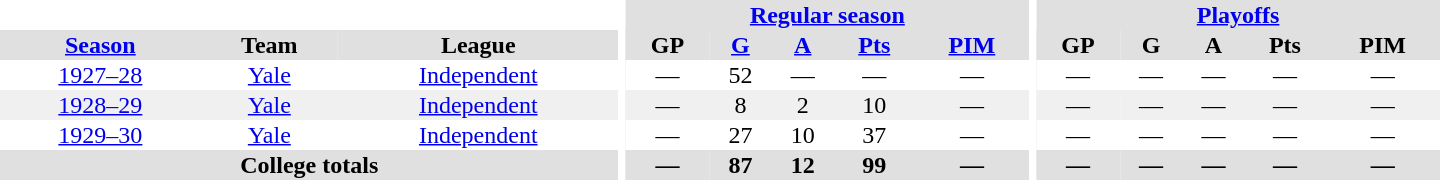<table border="0" cellpadding="1" cellspacing="0" style="text-align:center; width:60em">
<tr bgcolor="#e0e0e0">
<th colspan="3" bgcolor="#ffffff"></th>
<th rowspan="100" bgcolor="#ffffff"></th>
<th colspan="5"><a href='#'>Regular season</a></th>
<th rowspan="100" bgcolor="#ffffff"></th>
<th colspan="5"><a href='#'>Playoffs</a></th>
</tr>
<tr bgcolor="#e0e0e0">
<th><a href='#'>Season</a></th>
<th>Team</th>
<th>League</th>
<th>GP</th>
<th><a href='#'>G</a></th>
<th><a href='#'>A</a></th>
<th><a href='#'>Pts</a></th>
<th><a href='#'>PIM</a></th>
<th>GP</th>
<th>G</th>
<th>A</th>
<th>Pts</th>
<th>PIM</th>
</tr>
<tr>
<td><a href='#'>1927–28</a></td>
<td><a href='#'>Yale</a></td>
<td><a href='#'>Independent</a></td>
<td>—</td>
<td>52</td>
<td>—</td>
<td>—</td>
<td>—</td>
<td>—</td>
<td>—</td>
<td>—</td>
<td>—</td>
<td>—</td>
</tr>
<tr bgcolor="f0f0f0">
<td><a href='#'>1928–29</a></td>
<td><a href='#'>Yale</a></td>
<td><a href='#'>Independent</a></td>
<td>—</td>
<td>8</td>
<td>2</td>
<td>10</td>
<td>—</td>
<td>—</td>
<td>—</td>
<td>—</td>
<td>—</td>
<td>—</td>
</tr>
<tr>
<td><a href='#'>1929–30</a></td>
<td><a href='#'>Yale</a></td>
<td><a href='#'>Independent</a></td>
<td>—</td>
<td>27</td>
<td>10</td>
<td>37</td>
<td>—</td>
<td>—</td>
<td>—</td>
<td>—</td>
<td>—</td>
<td>—</td>
</tr>
<tr bgcolor="#e0e0e0">
<th colspan="3">College totals</th>
<th>—</th>
<th>87</th>
<th>12</th>
<th>99</th>
<th>—</th>
<th>—</th>
<th>—</th>
<th>—</th>
<th>—</th>
<th>—</th>
</tr>
<tr>
</tr>
</table>
